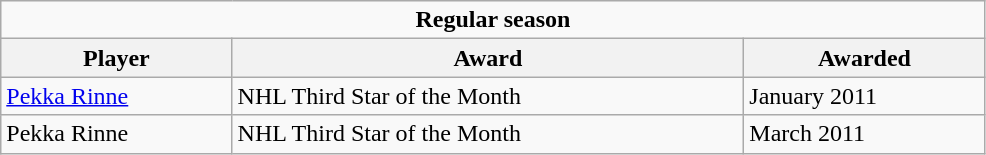<table class="wikitable" width="52%">
<tr>
<td colspan="10" align="center"><strong>Regular season</strong></td>
</tr>
<tr>
<th>Player</th>
<th>Award</th>
<th>Awarded</th>
</tr>
<tr>
<td><a href='#'>Pekka Rinne</a></td>
<td>NHL Third Star of the Month</td>
<td>January 2011</td>
</tr>
<tr>
<td>Pekka Rinne</td>
<td>NHL Third Star of the Month</td>
<td>March 2011</td>
</tr>
</table>
